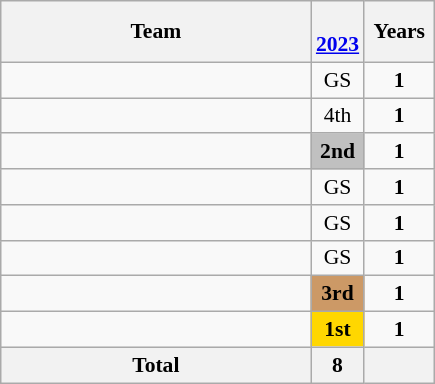<table class="wikitable" style="text-align:center; font-size:90%">
<tr>
<th width=200>Team</th>
<th width=25><br><a href='#'>2023</a></th>
<th width=40>Years</th>
</tr>
<tr>
<td align=left></td>
<td>GS</td>
<td><strong>1</strong></td>
</tr>
<tr>
<td align=left></td>
<td>4th</td>
<td><strong>1</strong></td>
</tr>
<tr>
<td align=left></td>
<td bgcolor=silver><strong>2nd</strong></td>
<td><strong>1</strong></td>
</tr>
<tr>
<td align=left></td>
<td>GS</td>
<td><strong>1</strong></td>
</tr>
<tr>
<td align=left></td>
<td>GS</td>
<td><strong>1</strong></td>
</tr>
<tr>
<td align=left></td>
<td>GS</td>
<td><strong>1</strong></td>
</tr>
<tr>
<td align=left></td>
<td bgcolor=cc9966><strong>3rd</strong></td>
<td><strong>1</strong></td>
</tr>
<tr>
<td align=left></td>
<td bgcolor=gold><strong>1st</strong></td>
<td><strong>1</strong></td>
</tr>
<tr>
<th>Total</th>
<th>8</th>
<th></th>
</tr>
</table>
